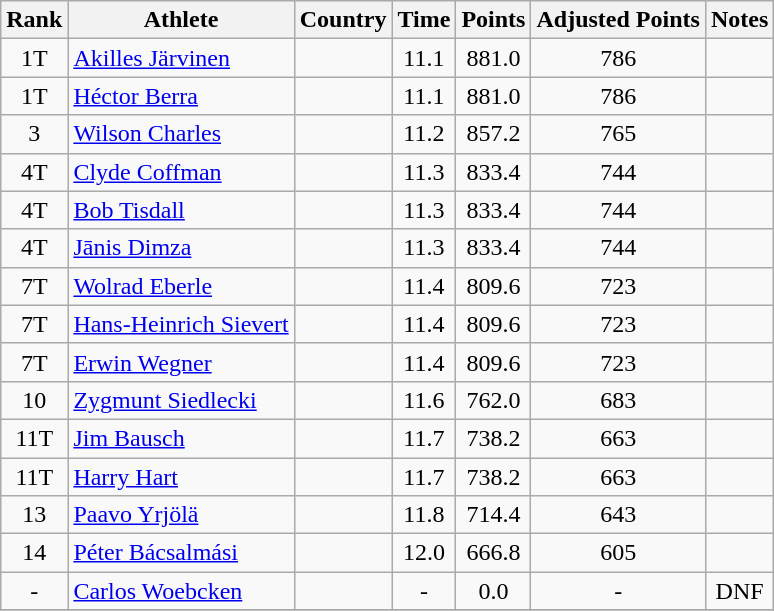<table class="wikitable sortable" style="text-align:center">
<tr>
<th>Rank</th>
<th>Athlete</th>
<th>Country</th>
<th>Time</th>
<th>Points</th>
<th>Adjusted Points</th>
<th>Notes</th>
</tr>
<tr>
<td>1T</td>
<td align=left><a href='#'>Akilles Järvinen</a></td>
<td align=left></td>
<td>11.1</td>
<td>881.0</td>
<td>786</td>
<td></td>
</tr>
<tr>
<td>1T</td>
<td align=left><a href='#'>Héctor Berra</a></td>
<td align=left></td>
<td>11.1</td>
<td>881.0</td>
<td>786</td>
<td></td>
</tr>
<tr>
<td>3</td>
<td align=left><a href='#'>Wilson Charles</a></td>
<td align=left></td>
<td>11.2</td>
<td>857.2</td>
<td>765</td>
<td></td>
</tr>
<tr>
<td>4T</td>
<td align=left><a href='#'>Clyde Coffman</a></td>
<td align=left></td>
<td>11.3</td>
<td>833.4</td>
<td>744</td>
<td></td>
</tr>
<tr>
<td>4T</td>
<td align=left><a href='#'>Bob Tisdall</a></td>
<td align=left></td>
<td>11.3</td>
<td>833.4</td>
<td>744</td>
<td></td>
</tr>
<tr>
<td>4T</td>
<td align=left><a href='#'>Jānis Dimza</a></td>
<td align=left></td>
<td>11.3</td>
<td>833.4</td>
<td>744</td>
<td></td>
</tr>
<tr>
<td>7T</td>
<td align=left><a href='#'>Wolrad Eberle</a></td>
<td align=left></td>
<td>11.4</td>
<td>809.6</td>
<td>723</td>
<td></td>
</tr>
<tr>
<td>7T</td>
<td align=left><a href='#'>Hans-Heinrich Sievert</a></td>
<td align=left></td>
<td>11.4</td>
<td>809.6</td>
<td>723</td>
<td></td>
</tr>
<tr>
<td>7T</td>
<td align=left><a href='#'>Erwin Wegner</a></td>
<td align=left></td>
<td>11.4</td>
<td>809.6</td>
<td>723</td>
<td></td>
</tr>
<tr>
<td>10</td>
<td align=left><a href='#'>Zygmunt Siedlecki</a></td>
<td align=left></td>
<td>11.6</td>
<td>762.0</td>
<td>683</td>
<td></td>
</tr>
<tr>
<td>11T</td>
<td align=left><a href='#'>Jim Bausch</a></td>
<td align=left></td>
<td>11.7</td>
<td>738.2</td>
<td>663</td>
<td></td>
</tr>
<tr>
<td>11T</td>
<td align=left><a href='#'>Harry Hart</a></td>
<td align=left></td>
<td>11.7</td>
<td>738.2</td>
<td>663</td>
<td></td>
</tr>
<tr>
<td>13</td>
<td align=left><a href='#'>Paavo Yrjölä</a></td>
<td align=left></td>
<td>11.8</td>
<td>714.4</td>
<td>643</td>
<td></td>
</tr>
<tr>
<td>14</td>
<td align=left><a href='#'>Péter Bácsalmási</a></td>
<td align=left></td>
<td>12.0</td>
<td>666.8</td>
<td>605</td>
<td></td>
</tr>
<tr>
<td>-</td>
<td align=left><a href='#'>Carlos Woebcken</a></td>
<td align=left></td>
<td>-</td>
<td>0.0</td>
<td>-</td>
<td>DNF</td>
</tr>
<tr>
</tr>
</table>
